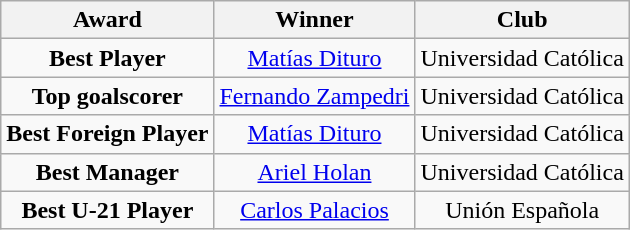<table class="wikitable" style="text-align:center">
<tr>
<th><strong>Award</strong></th>
<th>Winner</th>
<th>Club</th>
</tr>
<tr>
<td><strong>Best Player</strong></td>
<td> <a href='#'>Matías Dituro</a></td>
<td>Universidad Católica</td>
</tr>
<tr>
<td><strong>Top goalscorer</strong></td>
<td> <a href='#'>Fernando Zampedri</a></td>
<td>Universidad Católica</td>
</tr>
<tr>
<td><strong>Best Foreign Player</strong></td>
<td> <a href='#'>Matías Dituro</a></td>
<td>Universidad Católica</td>
</tr>
<tr>
<td><strong>Best Manager</strong></td>
<td> <a href='#'>Ariel Holan</a></td>
<td>Universidad Católica</td>
</tr>
<tr>
<td><strong>Best U-21 Player</strong></td>
<td> <a href='#'>Carlos Palacios</a></td>
<td>Unión Española</td>
</tr>
</table>
